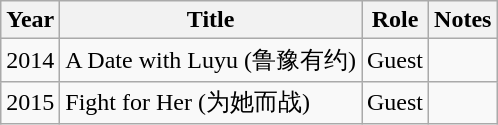<table class="wikitable sortable">
<tr>
<th>Year</th>
<th>Title</th>
<th>Role</th>
<th>Notes</th>
</tr>
<tr>
<td>2014</td>
<td>A Date with Luyu (鲁豫有约)</td>
<td>Guest</td>
<td></td>
</tr>
<tr>
<td>2015</td>
<td>Fight for Her (为她而战)</td>
<td>Guest</td>
<td></td>
</tr>
</table>
